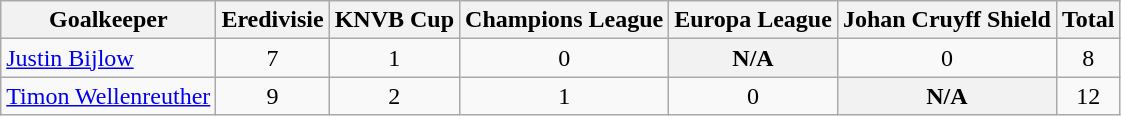<table class="wikitable sortable" style="text-align: center;">
<tr>
<th>Goalkeeper</th>
<th>Eredivisie</th>
<th>KNVB Cup</th>
<th>Champions League</th>
<th>Europa League</th>
<th>Johan Cruyff Shield</th>
<th>Total</th>
</tr>
<tr>
<td align="left"> <a href='#'>Justin Bijlow</a></td>
<td>7</td>
<td>1</td>
<td>0</td>
<th>N/A</th>
<td>0</td>
<td>8</td>
</tr>
<tr>
<td align="left"> <a href='#'>Timon Wellenreuther</a></td>
<td>9</td>
<td>2</td>
<td>1</td>
<td>0</td>
<th>N/A</th>
<td>12</td>
</tr>
</table>
